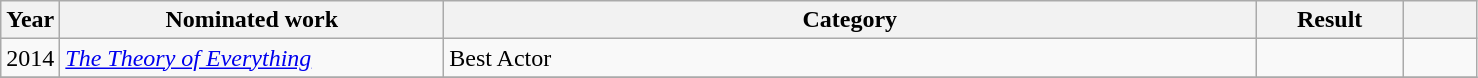<table class=wikitable>
<tr>
<th width=4%>Year</th>
<th width=26%>Nominated work</th>
<th width=55%>Category</th>
<th width=10%>Result</th>
<th width=5%></th>
</tr>
<tr>
<td>2014</td>
<td><em><a href='#'>The Theory of Everything</a></em></td>
<td>Best Actor</td>
<td></td>
<td></td>
</tr>
<tr>
</tr>
</table>
